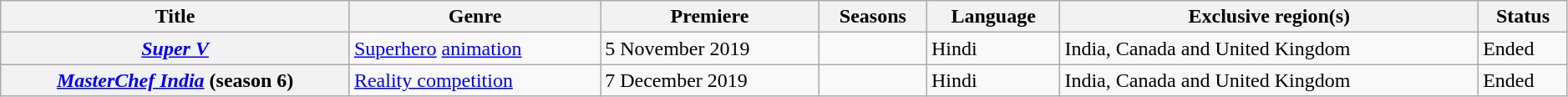<table class="wikitable plainrowheaders sortable" style="width:99%;">
<tr>
<th>Title</th>
<th>Genre</th>
<th>Premiere</th>
<th>Seasons</th>
<th>Language</th>
<th>Exclusive region(s)</th>
<th>Status</th>
</tr>
<tr>
<th scope="row"><em><a href='#'>Super V</a></em></th>
<td><a href='#'>Superhero</a> <a href='#'>animation</a></td>
<td>5 November 2019</td>
<td></td>
<td>Hindi</td>
<td>India, Canada and United Kingdom</td>
<td>Ended</td>
</tr>
<tr>
<th scope="row"><em><a href='#'>MasterChef India</a></em> (season 6)</th>
<td><a href='#'>Reality competition</a></td>
<td>7 December 2019</td>
<td></td>
<td>Hindi</td>
<td>India, Canada and United Kingdom</td>
<td>Ended</td>
</tr>
</table>
